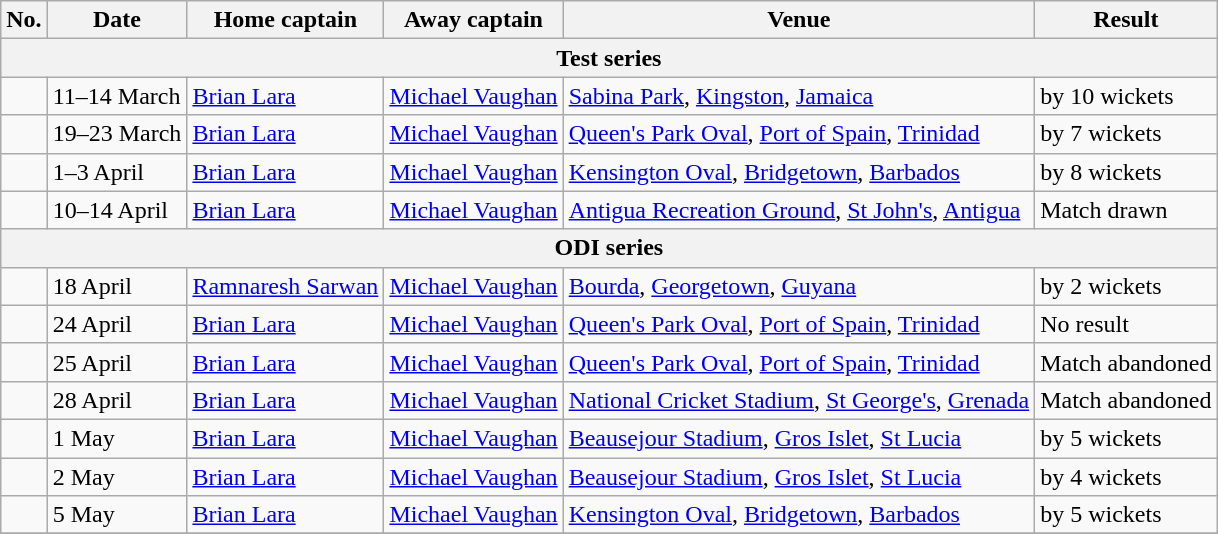<table class="wikitable">
<tr>
<th>No.</th>
<th>Date</th>
<th>Home captain</th>
<th>Away captain</th>
<th>Venue</th>
<th>Result</th>
</tr>
<tr>
<th colspan="6">Test series</th>
</tr>
<tr>
<td></td>
<td>11–14 March</td>
<td><a href='#'>Brian Lara</a></td>
<td><a href='#'>Michael Vaughan</a></td>
<td><a href='#'>Sabina Park</a>, <a href='#'>Kingston</a>, <a href='#'>Jamaica</a></td>
<td> by 10 wickets</td>
</tr>
<tr>
<td></td>
<td>19–23 March</td>
<td><a href='#'>Brian Lara</a></td>
<td><a href='#'>Michael Vaughan</a></td>
<td><a href='#'>Queen's Park Oval</a>, <a href='#'>Port of Spain</a>, <a href='#'>Trinidad</a></td>
<td> by 7 wickets</td>
</tr>
<tr>
<td></td>
<td>1–3 April</td>
<td><a href='#'>Brian Lara</a></td>
<td><a href='#'>Michael Vaughan</a></td>
<td><a href='#'>Kensington Oval</a>, <a href='#'>Bridgetown</a>, <a href='#'>Barbados</a></td>
<td> by 8 wickets</td>
</tr>
<tr>
<td></td>
<td>10–14 April</td>
<td><a href='#'>Brian Lara</a></td>
<td><a href='#'>Michael Vaughan</a></td>
<td><a href='#'>Antigua Recreation Ground</a>, <a href='#'>St John's</a>, <a href='#'>Antigua</a></td>
<td>Match drawn</td>
</tr>
<tr>
<th colspan="6">ODI series</th>
</tr>
<tr>
<td></td>
<td>18 April</td>
<td><a href='#'>Ramnaresh Sarwan</a></td>
<td><a href='#'>Michael Vaughan</a></td>
<td><a href='#'>Bourda</a>, <a href='#'>Georgetown</a>, <a href='#'>Guyana</a></td>
<td> by 2 wickets</td>
</tr>
<tr>
<td></td>
<td>24 April</td>
<td><a href='#'>Brian Lara</a></td>
<td><a href='#'>Michael Vaughan</a></td>
<td><a href='#'>Queen's Park Oval</a>, <a href='#'>Port of Spain</a>, <a href='#'>Trinidad</a></td>
<td>No result</td>
</tr>
<tr>
<td></td>
<td>25 April</td>
<td><a href='#'>Brian Lara</a></td>
<td><a href='#'>Michael Vaughan</a></td>
<td><a href='#'>Queen's Park Oval</a>, <a href='#'>Port of Spain</a>, <a href='#'>Trinidad</a></td>
<td>Match abandoned</td>
</tr>
<tr>
<td></td>
<td>28 April</td>
<td><a href='#'>Brian Lara</a></td>
<td><a href='#'>Michael Vaughan</a></td>
<td><a href='#'>National Cricket Stadium</a>, <a href='#'>St George's</a>, <a href='#'>Grenada</a></td>
<td>Match abandoned</td>
</tr>
<tr>
<td></td>
<td>1 May</td>
<td><a href='#'>Brian Lara</a></td>
<td><a href='#'>Michael Vaughan</a></td>
<td><a href='#'>Beausejour Stadium</a>, <a href='#'>Gros Islet</a>, <a href='#'>St Lucia</a></td>
<td> by 5 wickets</td>
</tr>
<tr>
<td></td>
<td>2 May</td>
<td><a href='#'>Brian Lara</a></td>
<td><a href='#'>Michael Vaughan</a></td>
<td><a href='#'>Beausejour Stadium</a>, <a href='#'>Gros Islet</a>, <a href='#'>St Lucia</a></td>
<td> by 4 wickets</td>
</tr>
<tr>
<td></td>
<td>5 May</td>
<td><a href='#'>Brian Lara</a></td>
<td><a href='#'>Michael Vaughan</a></td>
<td><a href='#'>Kensington Oval</a>, <a href='#'>Bridgetown</a>, <a href='#'>Barbados</a></td>
<td> by 5 wickets</td>
</tr>
<tr>
</tr>
</table>
